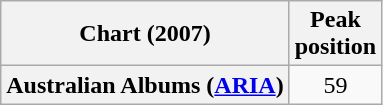<table class="wikitable plainrowheaders" style="text-align:center;">
<tr>
<th scope="col">Chart (2007)</th>
<th scope="col">Peak<br>position</th>
</tr>
<tr>
<th scope="row">Australian Albums (<a href='#'>ARIA</a>)</th>
<td>59</td>
</tr>
</table>
